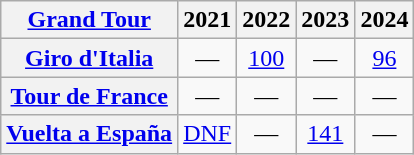<table class="wikitable plainrowheaders">
<tr>
<th scope="col"><a href='#'>Grand Tour</a></th>
<th scope="col">2021</th>
<th scope="col">2022</th>
<th scope="col">2023</th>
<th scope="col">2024</th>
</tr>
<tr style="text-align:center;">
<th scope="row"> <a href='#'>Giro d'Italia</a></th>
<td>—</td>
<td><a href='#'>100</a></td>
<td>—</td>
<td><a href='#'>96</a></td>
</tr>
<tr style="text-align:center;">
<th scope="row"> <a href='#'>Tour de France</a></th>
<td>—</td>
<td>—</td>
<td>—</td>
<td>—</td>
</tr>
<tr style="text-align:center;">
<th scope="row"> <a href='#'>Vuelta a España</a></th>
<td><a href='#'>DNF</a></td>
<td>—</td>
<td><a href='#'>141</a></td>
<td>—</td>
</tr>
</table>
